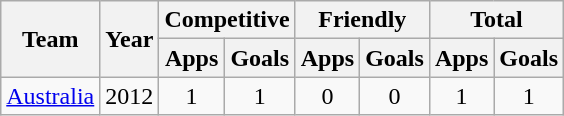<table class="wikitable" style="text-align:center">
<tr>
<th rowspan=2>Team</th>
<th rowspan=2>Year</th>
<th colspan=2>Competitive</th>
<th colspan=2>Friendly</th>
<th colspan=2>Total</th>
</tr>
<tr>
<th>Apps</th>
<th>Goals</th>
<th>Apps</th>
<th>Goals</th>
<th>Apps</th>
<th>Goals</th>
</tr>
<tr>
<td><a href='#'>Australia</a></td>
<td>2012</td>
<td>1</td>
<td>1</td>
<td>0</td>
<td>0</td>
<td>1</td>
<td>1</td>
</tr>
</table>
